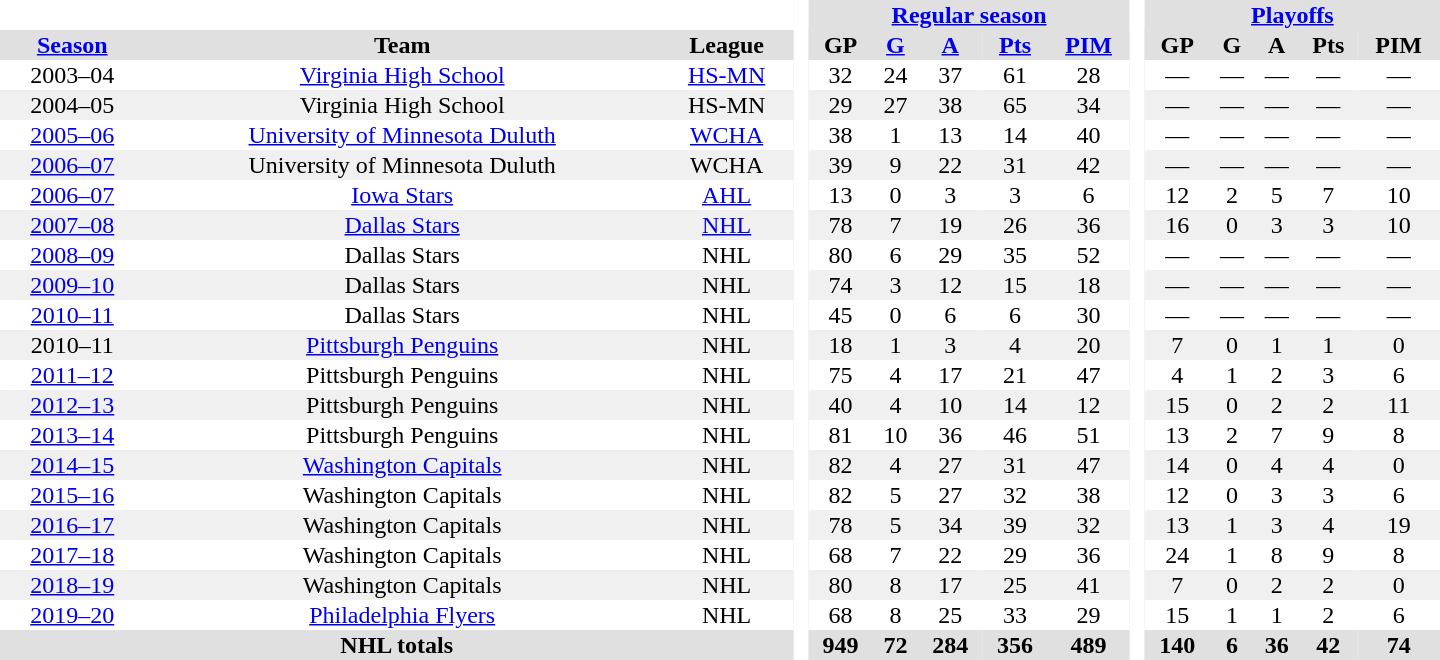<table border="0" cellpadding="1" cellspacing="0" style="text-align:center; width:60em;">
<tr style="background:#e0e0e0;">
<th colspan="3"  bgcolor="#ffffff"> </th>
<th rowspan="99" bgcolor="#ffffff"> </th>
<th colspan="5"><a href='#'>Regular season</a></th>
<th rowspan="99" bgcolor="#ffffff"> </th>
<th colspan="5"><a href='#'>Playoffs</a></th>
</tr>
<tr style="background:#e0e0e0;">
<th><a href='#'>Season</a></th>
<th>Team</th>
<th>League</th>
<th>GP</th>
<th><a href='#'>G</a></th>
<th><a href='#'>A</a></th>
<th><a href='#'>Pts</a></th>
<th><a href='#'>PIM</a></th>
<th>GP</th>
<th>G</th>
<th>A</th>
<th>Pts</th>
<th>PIM</th>
</tr>
<tr>
<td>2003–04</td>
<td><a href='#'>Virginia High School</a></td>
<td><a href='#'>HS-MN</a></td>
<td>32</td>
<td>24</td>
<td>37</td>
<td>61</td>
<td>28</td>
<td>—</td>
<td>—</td>
<td>—</td>
<td>—</td>
<td>—</td>
</tr>
<tr bgcolor="#f0f0f0">
<td>2004–05</td>
<td>Virginia High School</td>
<td>HS-MN</td>
<td>29</td>
<td>27</td>
<td>38</td>
<td>65</td>
<td>34</td>
<td>—</td>
<td>—</td>
<td>—</td>
<td>—</td>
<td>—</td>
</tr>
<tr>
<td><a href='#'>2005–06</a></td>
<td><a href='#'>University of Minnesota Duluth</a></td>
<td><a href='#'>WCHA</a></td>
<td>38</td>
<td>1</td>
<td>13</td>
<td>14</td>
<td>40</td>
<td>—</td>
<td>—</td>
<td>—</td>
<td>—</td>
<td>—</td>
</tr>
<tr bgcolor="#f0f0f0">
<td><a href='#'>2006–07</a></td>
<td>University of Minnesota Duluth</td>
<td>WCHA</td>
<td>39</td>
<td>9</td>
<td>22</td>
<td>31</td>
<td>42</td>
<td>—</td>
<td>—</td>
<td>—</td>
<td>—</td>
<td>—</td>
</tr>
<tr>
<td><a href='#'>2006–07</a></td>
<td><a href='#'>Iowa Stars</a></td>
<td><a href='#'>AHL</a></td>
<td>13</td>
<td>0</td>
<td>3</td>
<td>3</td>
<td>6</td>
<td>12</td>
<td>2</td>
<td>5</td>
<td>7</td>
<td>10</td>
</tr>
<tr bgcolor="#f0f0f0">
<td><a href='#'>2007–08</a></td>
<td><a href='#'>Dallas Stars</a></td>
<td><a href='#'>NHL</a></td>
<td>78</td>
<td>7</td>
<td>19</td>
<td>26</td>
<td>36</td>
<td>16</td>
<td>0</td>
<td>3</td>
<td>3</td>
<td>10</td>
</tr>
<tr>
<td><a href='#'>2008–09</a></td>
<td>Dallas Stars</td>
<td>NHL</td>
<td>80</td>
<td>6</td>
<td>29</td>
<td>35</td>
<td>52</td>
<td>—</td>
<td>—</td>
<td>—</td>
<td>—</td>
<td>—</td>
</tr>
<tr bgcolor="#f0f0f0">
<td><a href='#'>2009–10</a></td>
<td>Dallas Stars</td>
<td>NHL</td>
<td>74</td>
<td>3</td>
<td>12</td>
<td>15</td>
<td>18</td>
<td>—</td>
<td>—</td>
<td>—</td>
<td>—</td>
<td>—</td>
</tr>
<tr>
<td><a href='#'>2010–11</a></td>
<td>Dallas Stars</td>
<td>NHL</td>
<td>45</td>
<td>0</td>
<td>6</td>
<td>6</td>
<td>30</td>
<td>—</td>
<td>—</td>
<td>—</td>
<td>—</td>
<td>—</td>
</tr>
<tr bgcolor="#f0f0f0">
<td>2010–11</td>
<td><a href='#'>Pittsburgh Penguins</a></td>
<td>NHL</td>
<td>18</td>
<td>1</td>
<td>3</td>
<td>4</td>
<td>20</td>
<td>7</td>
<td>0</td>
<td>1</td>
<td>1</td>
<td>0</td>
</tr>
<tr>
<td><a href='#'>2011–12</a></td>
<td>Pittsburgh Penguins</td>
<td>NHL</td>
<td>75</td>
<td>4</td>
<td>17</td>
<td>21</td>
<td>47</td>
<td>4</td>
<td>1</td>
<td>2</td>
<td>3</td>
<td>6</td>
</tr>
<tr bgcolor="#f0f0f0">
<td><a href='#'>2012–13</a></td>
<td>Pittsburgh Penguins</td>
<td>NHL</td>
<td>40</td>
<td>4</td>
<td>10</td>
<td>14</td>
<td>12</td>
<td>15</td>
<td>0</td>
<td>2</td>
<td>2</td>
<td>11</td>
</tr>
<tr>
<td><a href='#'>2013–14</a></td>
<td>Pittsburgh Penguins</td>
<td>NHL</td>
<td>81</td>
<td>10</td>
<td>36</td>
<td>46</td>
<td>51</td>
<td>13</td>
<td>2</td>
<td>7</td>
<td>9</td>
<td>8</td>
</tr>
<tr bgcolor="#f0f0f0">
<td><a href='#'>2014–15</a></td>
<td><a href='#'>Washington Capitals</a></td>
<td>NHL</td>
<td>82</td>
<td>4</td>
<td>27</td>
<td>31</td>
<td>47</td>
<td>14</td>
<td>0</td>
<td>4</td>
<td>4</td>
<td>0</td>
</tr>
<tr>
<td><a href='#'>2015–16</a></td>
<td>Washington Capitals</td>
<td>NHL</td>
<td>82</td>
<td>5</td>
<td>27</td>
<td>32</td>
<td>38</td>
<td>12</td>
<td>0</td>
<td>3</td>
<td>3</td>
<td>6</td>
</tr>
<tr bgcolor="#f0f0f0">
<td><a href='#'>2016–17</a></td>
<td>Washington Capitals</td>
<td>NHL</td>
<td>78</td>
<td>5</td>
<td>34</td>
<td>39</td>
<td>32</td>
<td>13</td>
<td>1</td>
<td>3</td>
<td>4</td>
<td>19</td>
</tr>
<tr>
<td><a href='#'>2017–18</a></td>
<td>Washington Capitals</td>
<td>NHL</td>
<td>68</td>
<td>7</td>
<td>22</td>
<td>29</td>
<td>36</td>
<td>24</td>
<td>1</td>
<td>8</td>
<td>9</td>
<td>8</td>
</tr>
<tr bgcolor="#f0f0f0">
<td><a href='#'>2018–19</a></td>
<td>Washington Capitals</td>
<td>NHL</td>
<td>80</td>
<td>8</td>
<td>17</td>
<td>25</td>
<td>41</td>
<td>7</td>
<td>0</td>
<td>2</td>
<td>2</td>
<td>0</td>
</tr>
<tr>
<td><a href='#'>2019–20</a></td>
<td><a href='#'>Philadelphia Flyers</a></td>
<td>NHL</td>
<td>68</td>
<td>8</td>
<td>25</td>
<td>33</td>
<td>29</td>
<td>15</td>
<td>1</td>
<td>1</td>
<td>2</td>
<td>6</td>
</tr>
<tr bgcolor="#e0e0e0">
<th colspan="3">NHL totals</th>
<th>949</th>
<th>72</th>
<th>284</th>
<th>356</th>
<th>489</th>
<th>140</th>
<th>6</th>
<th>36</th>
<th>42</th>
<th>74</th>
</tr>
</table>
